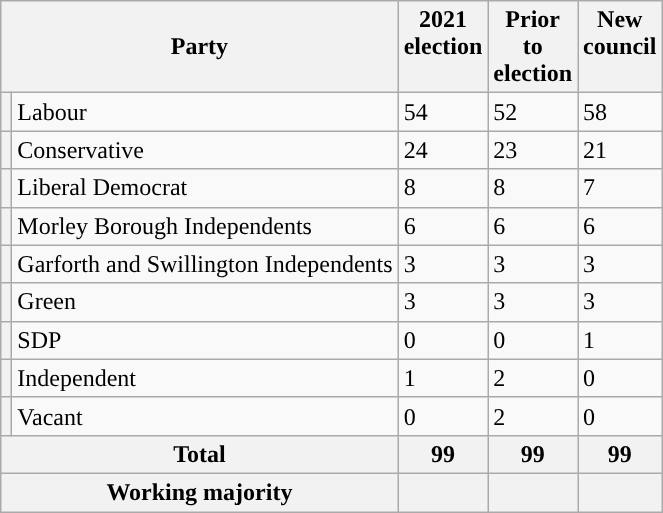<table class="wikitable">
<tr>
<th colspan="2" style="width:230px;">Party</th>
<th style="vertical-align:top; width:30px;">2021 election</th>
<th style="vertical-align:top; width:30px;">Prior to election</th>
<th style="vertical-align:top; width:30px;">New council</th>
</tr>
<tr>
<th style="background-color: "></th>
<td>Labour</td>
<td>54</td>
<td>52</td>
<td>58</td>
</tr>
<tr>
<th style="background-color: "></th>
<td>Conservative</td>
<td>24</td>
<td>23</td>
<td>21</td>
</tr>
<tr>
<th style="background-color: "></th>
<td>Liberal Democrat</td>
<td>8</td>
<td>8</td>
<td>7</td>
</tr>
<tr>
<th style="background-color: "></th>
<td>Morley Borough Independents</td>
<td>6</td>
<td>6</td>
<td>6</td>
</tr>
<tr>
<th style="background-color: "></th>
<td>Garforth and Swillington Independents</td>
<td>3</td>
<td>3</td>
<td>3</td>
</tr>
<tr>
<th style="background-color: "></th>
<td>Green</td>
<td>3</td>
<td>3</td>
<td>3</td>
</tr>
<tr>
<th style="background-color: "></th>
<td>SDP</td>
<td>0</td>
<td>0</td>
<td>1</td>
</tr>
<tr>
<th style="background-color: "></th>
<td>Independent</td>
<td>1</td>
<td>2</td>
<td>0</td>
</tr>
<tr>
<th style="background-color: "></th>
<td>Vacant</td>
<td>0</td>
<td>2</td>
<td>0</td>
</tr>
<tr>
<th colspan=2>Total</th>
<th style="text-align: center">99</th>
<th>99</th>
<th>99</th>
</tr>
<tr>
<th colspan=2>Working majority</th>
<th></th>
<th></th>
<th></th>
</tr>
</table>
